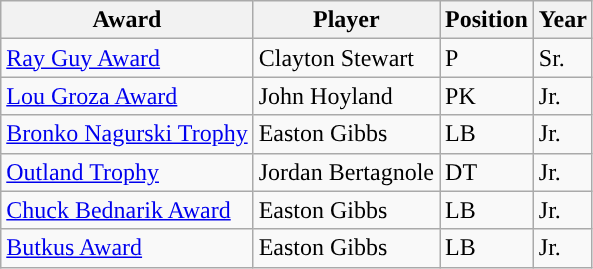<table class="wikitable sortable">
<tr>
<th style="text-align:center; ">Award</th>
<th style="text-align:center; ">Player</th>
<th style="text-align:center; ">Position</th>
<th style="text-align:center; ">Year</th>
</tr>
<tr>
<td><a href='#'>Ray Guy Award</a></td>
<td>Clayton Stewart</td>
<td>P</td>
<td>Sr.</td>
</tr>
<tr>
<td><a href='#'>Lou Groza Award</a></td>
<td>John Hoyland</td>
<td>PK</td>
<td>Jr.</td>
</tr>
<tr>
<td><a href='#'>Bronko Nagurski Trophy</a></td>
<td>Easton Gibbs</td>
<td>LB</td>
<td>Jr.</td>
</tr>
<tr>
<td><a href='#'>Outland Trophy</a></td>
<td>Jordan Bertagnole</td>
<td>DT</td>
<td>Jr.</td>
</tr>
<tr>
<td><a href='#'>Chuck Bednarik Award</a></td>
<td>Easton Gibbs</td>
<td>LB</td>
<td>Jr.</td>
</tr>
<tr>
<td><a href='#'>Butkus Award</a></td>
<td>Easton Gibbs</td>
<td>LB</td>
<td>Jr.</td>
</tr>
</table>
